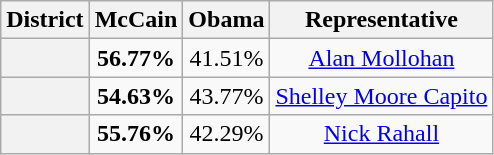<table class=wikitable>
<tr>
<th>District</th>
<th>McCain</th>
<th>Obama</th>
<th>Representative</th>
</tr>
<tr align=center>
<th></th>
<td><strong>56.77%</strong></td>
<td>41.51%</td>
<td><a href='#'>Alan Mollohan</a></td>
</tr>
<tr align=center>
<th></th>
<td><strong>54.63%</strong></td>
<td>43.77%</td>
<td><a href='#'>Shelley Moore Capito</a></td>
</tr>
<tr align=center>
<th></th>
<td><strong>55.76%</strong></td>
<td>42.29%</td>
<td><a href='#'>Nick Rahall</a></td>
</tr>
</table>
